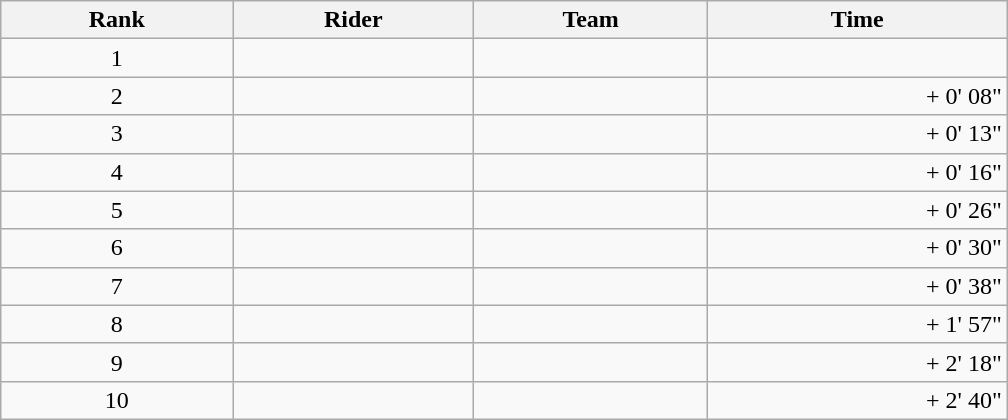<table class="wikitable" style="width:42em;margin-bottom:0;">
<tr>
<th scope="col">Rank</th>
<th scope="col">Rider</th>
<th scope="col">Team</th>
<th scope="col">Time</th>
</tr>
<tr>
<td style="text-align:center;">1</td>
<td> </td>
<td></td>
<td style="text-align:right;"></td>
</tr>
<tr>
<td style="text-align:center;">2</td>
<td></td>
<td></td>
<td style="text-align:right;">+  0' 08"</td>
</tr>
<tr>
<td style="text-align:center;">3</td>
<td> </td>
<td></td>
<td style="text-align:right;">+ 0' 13"</td>
</tr>
<tr>
<td style="text-align:center;">4</td>
<td></td>
<td></td>
<td style="text-align:right;">+  0' 16"</td>
</tr>
<tr>
<td style="text-align:center;">5</td>
<td></td>
<td></td>
<td style="text-align:right;">+  0' 26"</td>
</tr>
<tr>
<td style="text-align:center;">6</td>
<td></td>
<td></td>
<td style="text-align:right;">+  0' 30"</td>
</tr>
<tr>
<td style="text-align:center;">7</td>
<td></td>
<td></td>
<td style="text-align:right;">+ 0' 38"</td>
</tr>
<tr>
<td style="text-align:center;">8</td>
<td></td>
<td></td>
<td style="text-align:right;">+ 1' 57"</td>
</tr>
<tr>
<td style="text-align:center;">9</td>
<td></td>
<td></td>
<td style="text-align:right;">+ 2' 18"</td>
</tr>
<tr>
<td style="text-align:center;">10</td>
<td></td>
<td></td>
<td style="text-align:right;">+ 2' 40"</td>
</tr>
</table>
